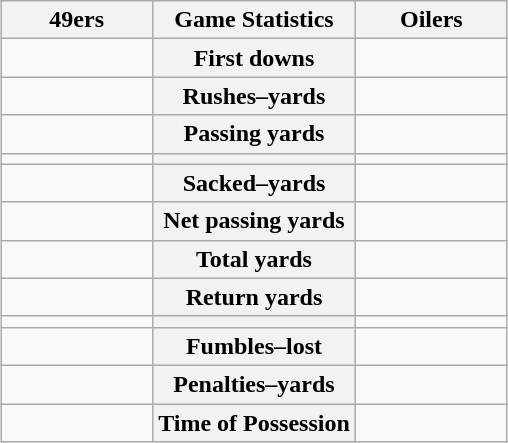<table class="wikitable" style="margin: 1em auto 1em auto">
<tr>
<th style="width:30%;">49ers</th>
<th style="width:40%;">Game Statistics</th>
<th style="width:30%;">Oilers</th>
</tr>
<tr>
<td style="text-align:right;"></td>
<th>First downs</th>
<td></td>
</tr>
<tr>
<td style="text-align:right;"></td>
<th>Rushes–yards</th>
<td></td>
</tr>
<tr>
<td style="text-align:right;"></td>
<th>Passing yards</th>
<td></td>
</tr>
<tr>
<td style="text-align:right;"></td>
<th></th>
<td></td>
</tr>
<tr>
<td style="text-align:right;"></td>
<th>Sacked–yards</th>
<td></td>
</tr>
<tr>
<td style="text-align:right;"></td>
<th>Net passing yards</th>
<td></td>
</tr>
<tr>
<td style="text-align:right;"></td>
<th>Total yards</th>
<td></td>
</tr>
<tr>
<td style="text-align:right;"></td>
<th>Return yards</th>
<td></td>
</tr>
<tr>
<td style="text-align:right;"></td>
<th></th>
<td></td>
</tr>
<tr>
<td style="text-align:right;"></td>
<th>Fumbles–lost</th>
<td></td>
</tr>
<tr>
<td style="text-align:right;"></td>
<th>Penalties–yards</th>
<td></td>
</tr>
<tr>
<td style="text-align:right;"></td>
<th>Time of Possession</th>
<td></td>
</tr>
</table>
